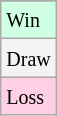<table class="wikitable">
<tr>
</tr>
<tr bgcolor = "#d0ffe3">
<td><small>Win</small></td>
</tr>
<tr bgcolor = "#f3f3f3">
<td><small>Draw</small></td>
</tr>
<tr bgcolor = "#ffd0e3">
<td><small>Loss</small></td>
</tr>
</table>
